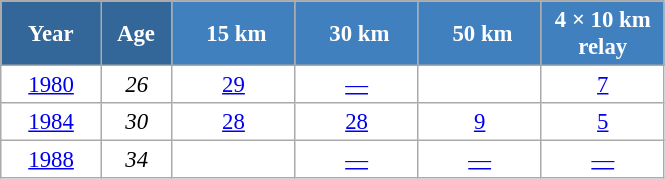<table class="wikitable" style="font-size:95%; text-align:center; border:grey solid 1px; border-collapse:collapse; background:#ffffff;">
<tr>
<th style="background-color:#369; color:white; width:60px;"> Year </th>
<th style="background-color:#369; color:white; width:40px;"> Age </th>
<th style="background-color:#4180be; color:white; width:75px;"> 15 km</th>
<th style="background-color:#4180be; color:white; width:75px;"> 30 km</th>
<th style="background-color:#4180be; color:white; width:75px;"> 50 km</th>
<th style="background-color:#4180be; color:white; width:75px;"> 4 × 10 km <br> relay </th>
</tr>
<tr>
<td><a href='#'>1980</a></td>
<td><em>26</em></td>
<td><a href='#'>29</a></td>
<td><a href='#'>—</a></td>
<td><a href='#'></a></td>
<td><a href='#'>7</a></td>
</tr>
<tr>
<td><a href='#'>1984</a></td>
<td><em>30</em></td>
<td><a href='#'>28</a></td>
<td><a href='#'>28</a></td>
<td><a href='#'>9</a></td>
<td><a href='#'>5</a></td>
</tr>
<tr>
<td><a href='#'>1988</a></td>
<td><em>34</em></td>
<td><a href='#'></a></td>
<td><a href='#'>—</a></td>
<td><a href='#'>—</a></td>
<td><a href='#'>—</a></td>
</tr>
</table>
